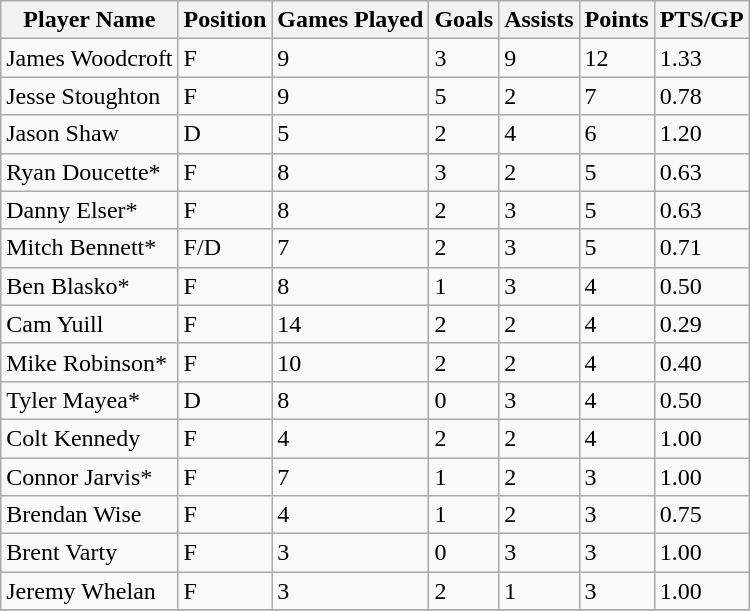<table class="wikitable sortable" border="1">
<tr>
<th>Player Name</th>
<th>Position</th>
<th>Games Played</th>
<th>Goals</th>
<th>Assists</th>
<th>Points</th>
<th>PTS/GP</th>
</tr>
<tr>
<td>James Woodcroft</td>
<td>F</td>
<td>9</td>
<td>3</td>
<td>9</td>
<td>12</td>
<td>1.33</td>
</tr>
<tr>
<td>Jesse Stoughton</td>
<td>F</td>
<td>9</td>
<td>5</td>
<td>2</td>
<td>7</td>
<td>0.78</td>
</tr>
<tr>
<td>Jason Shaw</td>
<td>D</td>
<td>5</td>
<td>2</td>
<td>4</td>
<td>6</td>
<td>1.20</td>
</tr>
<tr>
<td>Ryan Doucette*</td>
<td>F</td>
<td>8</td>
<td>3</td>
<td>2</td>
<td>5</td>
<td>0.63</td>
</tr>
<tr>
<td>Danny Elser*</td>
<td>F</td>
<td>8</td>
<td>2</td>
<td>3</td>
<td>5</td>
<td>0.63</td>
</tr>
<tr>
<td>Mitch Bennett*</td>
<td>F/D</td>
<td>7</td>
<td>2</td>
<td>3</td>
<td>5</td>
<td>0.71</td>
</tr>
<tr>
<td>Ben Blasko*</td>
<td>F</td>
<td>8</td>
<td>1</td>
<td>3</td>
<td>4</td>
<td>0.50</td>
</tr>
<tr>
<td>Cam Yuill</td>
<td>F</td>
<td>14</td>
<td>2</td>
<td>2</td>
<td>4</td>
<td>0.29</td>
</tr>
<tr>
<td>Mike Robinson*</td>
<td>F</td>
<td>10</td>
<td>2</td>
<td>2</td>
<td>4</td>
<td>0.40</td>
</tr>
<tr>
<td>Tyler Mayea*</td>
<td>D</td>
<td>8</td>
<td>0</td>
<td>3</td>
<td>4</td>
<td>0.50</td>
</tr>
<tr>
<td>Colt Kennedy</td>
<td>F</td>
<td>4</td>
<td>2</td>
<td>2</td>
<td>4</td>
<td>1.00</td>
</tr>
<tr>
<td>Connor Jarvis*</td>
<td>F</td>
<td>7</td>
<td>1</td>
<td>2</td>
<td>3</td>
<td>1.00</td>
</tr>
<tr>
<td>Brendan Wise</td>
<td>F</td>
<td>4</td>
<td>1</td>
<td>2</td>
<td>3</td>
<td>0.75</td>
</tr>
<tr>
<td>Brent Varty</td>
<td>F</td>
<td>3</td>
<td>0</td>
<td>3</td>
<td>3</td>
<td>1.00</td>
</tr>
<tr>
<td>Jeremy Whelan</td>
<td>F</td>
<td>3</td>
<td>2</td>
<td>1</td>
<td>3</td>
<td>1.00</td>
</tr>
<tr>
</tr>
</table>
